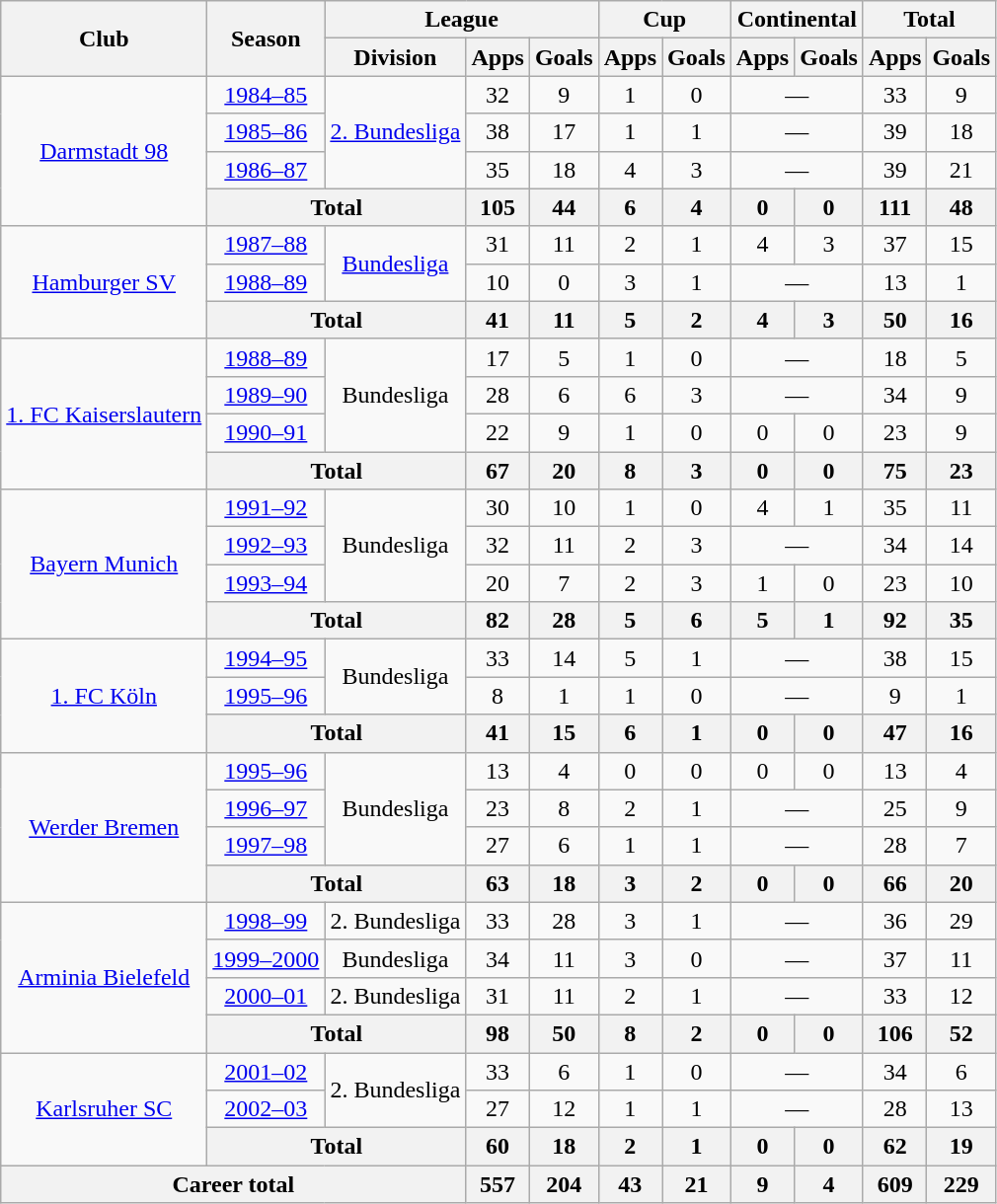<table class="wikitable" style="text-align:center">
<tr>
<th rowspan="2">Club</th>
<th rowspan="2">Season</th>
<th colspan="3">League</th>
<th colspan="2">Cup</th>
<th colspan="2">Continental</th>
<th colspan="2">Total</th>
</tr>
<tr>
<th>Division</th>
<th>Apps</th>
<th>Goals</th>
<th>Apps</th>
<th>Goals</th>
<th>Apps</th>
<th>Goals</th>
<th>Apps</th>
<th>Goals</th>
</tr>
<tr>
<td rowspan="4"><a href='#'>Darmstadt 98</a></td>
<td><a href='#'>1984–85</a></td>
<td rowspan="3"><a href='#'>2. Bundesliga</a></td>
<td>32</td>
<td>9</td>
<td>1</td>
<td>0</td>
<td Colspan="2">—</td>
<td>33</td>
<td>9</td>
</tr>
<tr>
<td><a href='#'>1985–86</a></td>
<td>38</td>
<td>17</td>
<td>1</td>
<td>1</td>
<td Colspan="2">—</td>
<td>39</td>
<td>18</td>
</tr>
<tr>
<td><a href='#'>1986–87</a></td>
<td>35</td>
<td>18</td>
<td>4</td>
<td>3</td>
<td Colspan="2">—</td>
<td>39</td>
<td>21</td>
</tr>
<tr>
<th colspan="2">Total</th>
<th>105</th>
<th>44</th>
<th>6</th>
<th>4</th>
<th>0</th>
<th>0</th>
<th>111</th>
<th>48</th>
</tr>
<tr>
<td rowspan="3"><a href='#'>Hamburger SV</a></td>
<td><a href='#'>1987–88</a></td>
<td rowspan="2"><a href='#'>Bundesliga</a></td>
<td>31</td>
<td>11</td>
<td>2</td>
<td>1</td>
<td>4</td>
<td>3</td>
<td>37</td>
<td>15</td>
</tr>
<tr>
<td><a href='#'>1988–89</a></td>
<td>10</td>
<td>0</td>
<td>3</td>
<td>1</td>
<td Colspan="2">—</td>
<td>13</td>
<td>1</td>
</tr>
<tr>
<th colspan="2">Total</th>
<th>41</th>
<th>11</th>
<th>5</th>
<th>2</th>
<th>4</th>
<th>3</th>
<th>50</th>
<th>16</th>
</tr>
<tr>
<td rowspan="4"><a href='#'>1. FC Kaiserslautern</a></td>
<td><a href='#'>1988–89</a></td>
<td rowspan="3">Bundesliga</td>
<td>17</td>
<td>5</td>
<td>1</td>
<td>0</td>
<td Colspan="2">—</td>
<td>18</td>
<td>5</td>
</tr>
<tr>
<td><a href='#'>1989–90</a></td>
<td>28</td>
<td>6</td>
<td>6</td>
<td>3</td>
<td Colspan="2">—</td>
<td>34</td>
<td>9</td>
</tr>
<tr>
<td><a href='#'>1990–91</a></td>
<td>22</td>
<td>9</td>
<td>1</td>
<td>0</td>
<td>0</td>
<td>0</td>
<td>23</td>
<td>9</td>
</tr>
<tr>
<th colspan="2">Total</th>
<th>67</th>
<th>20</th>
<th>8</th>
<th>3</th>
<th>0</th>
<th>0</th>
<th>75</th>
<th>23</th>
</tr>
<tr>
<td rowspan="4"><a href='#'>Bayern Munich</a></td>
<td><a href='#'>1991–92</a></td>
<td rowspan="3">Bundesliga</td>
<td>30</td>
<td>10</td>
<td>1</td>
<td>0</td>
<td>4</td>
<td>1</td>
<td>35</td>
<td>11</td>
</tr>
<tr>
<td><a href='#'>1992–93</a></td>
<td>32</td>
<td>11</td>
<td>2</td>
<td>3</td>
<td Colspan="2">—</td>
<td>34</td>
<td>14</td>
</tr>
<tr>
<td><a href='#'>1993–94</a></td>
<td>20</td>
<td>7</td>
<td>2</td>
<td>3</td>
<td>1</td>
<td>0</td>
<td>23</td>
<td>10</td>
</tr>
<tr>
<th colspan="2">Total</th>
<th>82</th>
<th>28</th>
<th>5</th>
<th>6</th>
<th>5</th>
<th>1</th>
<th>92</th>
<th>35</th>
</tr>
<tr>
<td rowspan="3"><a href='#'>1. FC Köln</a></td>
<td><a href='#'>1994–95</a></td>
<td rowspan="2">Bundesliga</td>
<td>33</td>
<td>14</td>
<td>5</td>
<td>1</td>
<td Colspan="2">—</td>
<td>38</td>
<td>15</td>
</tr>
<tr>
<td><a href='#'>1995–96</a></td>
<td>8</td>
<td>1</td>
<td>1</td>
<td>0</td>
<td Colspan="2">—</td>
<td>9</td>
<td>1</td>
</tr>
<tr>
<th colspan="2">Total</th>
<th>41</th>
<th>15</th>
<th>6</th>
<th>1</th>
<th>0</th>
<th>0</th>
<th>47</th>
<th>16</th>
</tr>
<tr>
<td rowspan="4"><a href='#'>Werder Bremen</a></td>
<td><a href='#'>1995–96</a></td>
<td rowspan="3">Bundesliga</td>
<td>13</td>
<td>4</td>
<td>0</td>
<td>0</td>
<td>0</td>
<td>0</td>
<td>13</td>
<td>4</td>
</tr>
<tr>
<td><a href='#'>1996–97</a></td>
<td>23</td>
<td>8</td>
<td>2</td>
<td>1</td>
<td Colspan="2">—</td>
<td>25</td>
<td>9</td>
</tr>
<tr>
<td><a href='#'>1997–98</a></td>
<td>27</td>
<td>6</td>
<td>1</td>
<td>1</td>
<td Colspan="2">—</td>
<td>28</td>
<td>7</td>
</tr>
<tr>
<th colspan="2">Total</th>
<th>63</th>
<th>18</th>
<th>3</th>
<th>2</th>
<th>0</th>
<th>0</th>
<th>66</th>
<th>20</th>
</tr>
<tr>
<td rowspan="4"><a href='#'>Arminia Bielefeld</a></td>
<td><a href='#'>1998–99</a></td>
<td>2. Bundesliga</td>
<td>33</td>
<td>28</td>
<td>3</td>
<td>1</td>
<td Colspan="2">—</td>
<td>36</td>
<td>29</td>
</tr>
<tr>
<td><a href='#'>1999–2000</a></td>
<td>Bundesliga</td>
<td>34</td>
<td>11</td>
<td>3</td>
<td>0</td>
<td Colspan="2">—</td>
<td>37</td>
<td>11</td>
</tr>
<tr>
<td><a href='#'>2000–01</a></td>
<td>2. Bundesliga</td>
<td>31</td>
<td>11</td>
<td>2</td>
<td>1</td>
<td Colspan="2">—</td>
<td>33</td>
<td>12</td>
</tr>
<tr>
<th colspan="2">Total</th>
<th>98</th>
<th>50</th>
<th>8</th>
<th>2</th>
<th>0</th>
<th>0</th>
<th>106</th>
<th>52</th>
</tr>
<tr>
<td rowspan="3"><a href='#'>Karlsruher SC</a></td>
<td><a href='#'>2001–02</a></td>
<td rowspan="2">2. Bundesliga</td>
<td>33</td>
<td>6</td>
<td>1</td>
<td>0</td>
<td Colspan="2">—</td>
<td>34</td>
<td>6</td>
</tr>
<tr>
<td><a href='#'>2002–03</a></td>
<td>27</td>
<td>12</td>
<td>1</td>
<td>1</td>
<td Colspan="2">—</td>
<td>28</td>
<td>13</td>
</tr>
<tr>
<th colspan="2">Total</th>
<th>60</th>
<th>18</th>
<th>2</th>
<th>1</th>
<th>0</th>
<th>0</th>
<th>62</th>
<th>19</th>
</tr>
<tr>
<th colspan="3">Career total</th>
<th>557</th>
<th>204</th>
<th>43</th>
<th>21</th>
<th>9</th>
<th>4</th>
<th>609</th>
<th>229</th>
</tr>
</table>
